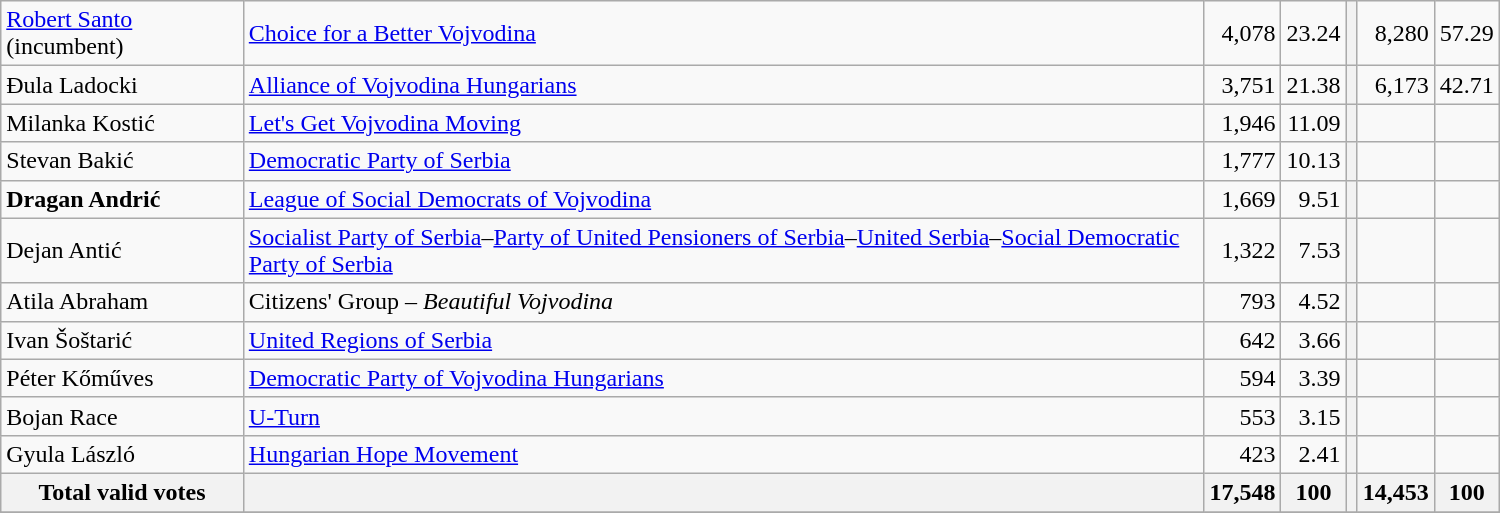<table style="width:1000px;" class="wikitable">
<tr>
<td align="left"><a href='#'>Robert Santo</a> (incumbent)</td>
<td align="left"><a href='#'>Choice for a Better Vojvodina</a></td>
<td align="right">4,078</td>
<td align="right">23.24</td>
<th align="left"></th>
<td align="right">8,280</td>
<td align="right">57.29</td>
</tr>
<tr>
<td align="left">Đula Ladocki</td>
<td align="left"><a href='#'>Alliance of Vojvodina Hungarians</a></td>
<td align="right">3,751</td>
<td align="right">21.38</td>
<th align="left"></th>
<td align="right">6,173</td>
<td align="right">42.71</td>
</tr>
<tr>
<td align="left">Milanka Kostić</td>
<td align="left"><a href='#'>Let's Get Vojvodina Moving</a></td>
<td align="right">1,946</td>
<td align="right">11.09</td>
<th align="left"></th>
<td align="right"></td>
<td align="right"></td>
</tr>
<tr>
<td align="left">Stevan Bakić</td>
<td align="left"><a href='#'>Democratic Party of Serbia</a></td>
<td align="right">1,777</td>
<td align="right">10.13</td>
<th align="left"></th>
<td align="right"></td>
<td align="right"></td>
</tr>
<tr>
<td align="left"><strong>Dragan Andrić</strong></td>
<td align="left"><a href='#'>League of Social Democrats of Vojvodina</a></td>
<td align="right">1,669</td>
<td align="right">9.51</td>
<th align="left"></th>
<td align="right"></td>
<td align="right"></td>
</tr>
<tr>
<td align="left">Dejan Antić</td>
<td align="left"><a href='#'>Socialist Party of Serbia</a>–<a href='#'>Party of United Pensioners of Serbia</a>–<a href='#'>United Serbia</a>–<a href='#'>Social Democratic Party of Serbia</a></td>
<td align="right">1,322</td>
<td align="right">7.53</td>
<th align="left"></th>
<td align="right"></td>
<td align="right"></td>
</tr>
<tr>
<td align="left">Atila Abraham</td>
<td align="left">Citizens' Group – <em>Beautiful Vojvodina</em></td>
<td align="right">793</td>
<td align="right">4.52</td>
<th align="left"></th>
<td align="right"></td>
<td align="right"></td>
</tr>
<tr>
<td align="left">Ivan Šoštarić</td>
<td align="left"><a href='#'>United Regions of Serbia</a></td>
<td align="right">642</td>
<td align="right">3.66</td>
<th align="left"></th>
<td align="right"></td>
<td align="right"></td>
</tr>
<tr>
<td align="left">Péter Kőműves</td>
<td align="left"><a href='#'>Democratic Party of Vojvodina Hungarians</a></td>
<td align="right">594</td>
<td align="right">3.39</td>
<th align="left"></th>
<td align="right"></td>
<td align="right"></td>
</tr>
<tr>
<td align="left">Bojan Race</td>
<td align="left"><a href='#'>U-Turn</a></td>
<td align="right">553</td>
<td align="right">3.15</td>
<th align="left"></th>
<td align="right"></td>
<td align="right"></td>
</tr>
<tr>
<td align="left">Gyula László</td>
<td align="left"><a href='#'>Hungarian Hope Movement</a></td>
<td align="right">423</td>
<td align="right">2.41</td>
<th align="left"></th>
<td align="right"></td>
<td align="right"></td>
</tr>
<tr>
<th align="left">Total valid votes</th>
<th align="left"></th>
<th align="right">17,548</th>
<th align="right">100</th>
<th align="left"></th>
<th align="right">14,453</th>
<th align="right">100</th>
</tr>
<tr>
</tr>
</table>
